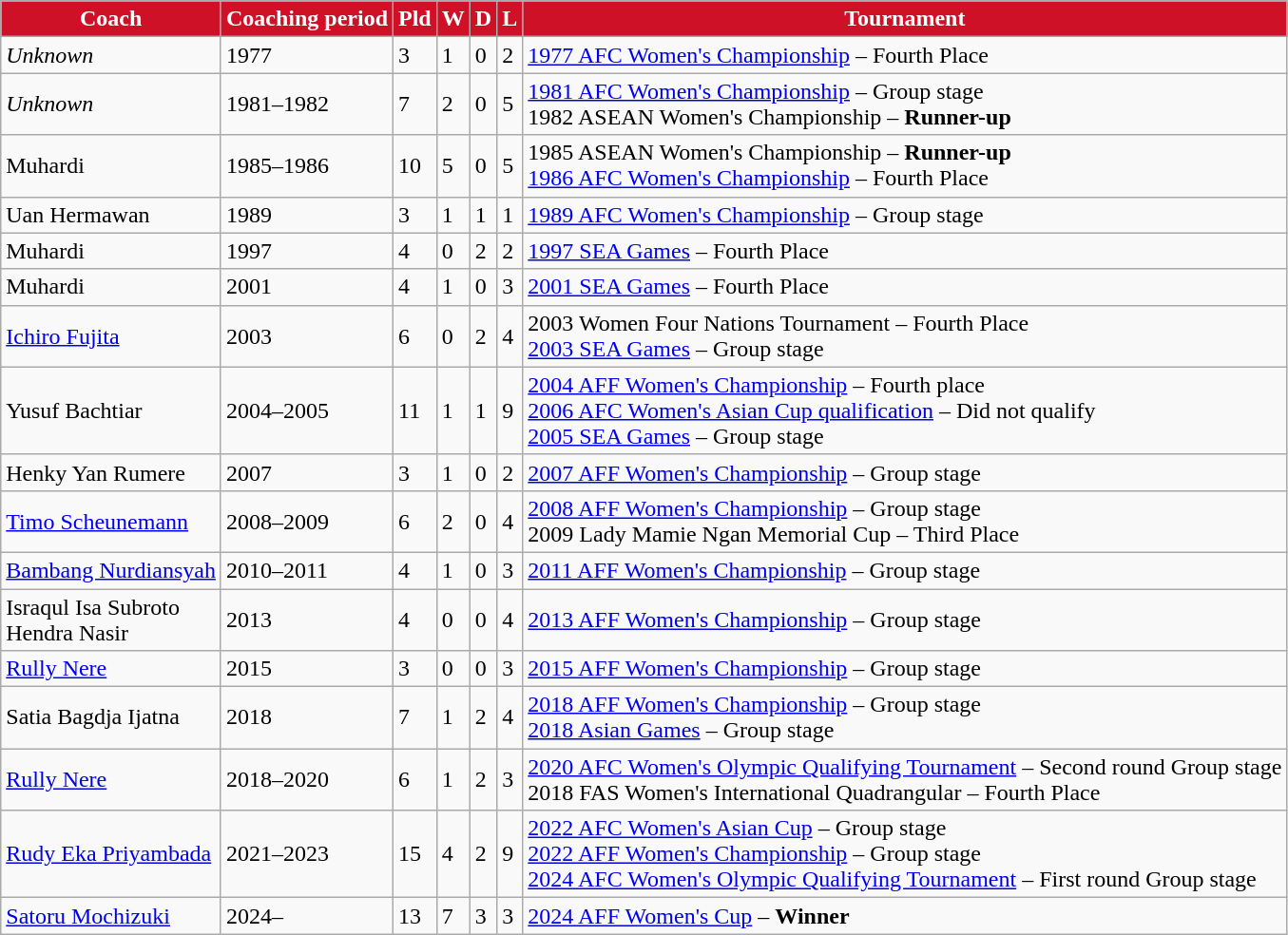<table class="wikitable sortable">
<tr>
<th style="background: #CE1126; color: #FFFFFF; ">Coach</th>
<th style="background: #CE1126; color: #FFFFFF; ">Coaching period</th>
<th style="background: #CE1126; color: #FFFFFF; ">Pld</th>
<th style="background: #CE1126; color: #FFFFFF; ">W</th>
<th style="background: #CE1126; color: #FFFFFF; ">D</th>
<th style="background: #CE1126; color: #FFFFFF; ">L</th>
<th style="background: #CE1126; color: #FFFFFF; ">Tournament</th>
</tr>
<tr>
<td><em>Unknown</em></td>
<td>1977</td>
<td>3</td>
<td>1</td>
<td>0</td>
<td>2</td>
<td><a href='#'>1977 AFC Women's Championship</a> – Fourth Place</td>
</tr>
<tr>
<td><em>Unknown</em></td>
<td>1981–1982</td>
<td>7</td>
<td>2</td>
<td>0</td>
<td>5</td>
<td><a href='#'>1981 AFC Women's Championship</a> – Group stage<br>1982 ASEAN Women's Championship –  <strong>Runner-up</strong></td>
</tr>
<tr>
<td> Muhardi</td>
<td>1985–1986</td>
<td>10</td>
<td>5</td>
<td>0</td>
<td>5</td>
<td>1985 ASEAN Women's Championship –  <strong>Runner-up</strong><br><a href='#'>1986 AFC Women's Championship</a> – Fourth Place</td>
</tr>
<tr>
<td> Uan Hermawan</td>
<td>1989</td>
<td>3</td>
<td>1</td>
<td>1</td>
<td>1</td>
<td><a href='#'>1989 AFC Women's Championship</a> – Group stage</td>
</tr>
<tr>
<td> Muhardi</td>
<td>1997</td>
<td>4</td>
<td>0</td>
<td>2</td>
<td>2</td>
<td><a href='#'>1997 SEA Games</a> – Fourth Place</td>
</tr>
<tr>
<td> Muhardi</td>
<td>2001</td>
<td>4</td>
<td>1</td>
<td>0</td>
<td>3</td>
<td><a href='#'>2001 SEA Games</a> – Fourth Place</td>
</tr>
<tr>
<td> <a href='#'>Ichiro Fujita</a></td>
<td>2003</td>
<td>6</td>
<td>0</td>
<td>2</td>
<td>4</td>
<td>2003 Women Four Nations Tournament – Fourth Place<br><a href='#'>2003 SEA Games</a> – Group stage</td>
</tr>
<tr>
<td> Yusuf Bachtiar</td>
<td>2004–2005</td>
<td>11</td>
<td>1</td>
<td>1</td>
<td>9</td>
<td><a href='#'>2004 AFF Women's Championship</a> – Fourth place<br><a href='#'>2006 AFC Women's Asian Cup qualification</a> – Did not qualify<br><a href='#'>2005 SEA Games</a> – Group stage</td>
</tr>
<tr>
<td> Henky Yan Rumere</td>
<td>2007</td>
<td>3</td>
<td>1</td>
<td>0</td>
<td>2</td>
<td><a href='#'>2007 AFF Women's Championship</a> – Group stage</td>
</tr>
<tr>
<td> <a href='#'>Timo Scheunemann</a></td>
<td>2008–2009</td>
<td>6</td>
<td>2</td>
<td>0</td>
<td>4</td>
<td><a href='#'>2008 AFF Women's Championship</a> – Group stage<br>2009 Lady Mamie Ngan Memorial Cup –  Third Place</td>
</tr>
<tr>
<td> <a href='#'>Bambang Nurdiansyah</a></td>
<td>2010–2011</td>
<td>4</td>
<td>1</td>
<td>0</td>
<td>3</td>
<td><a href='#'>2011 AFF Women's Championship</a> – Group stage</td>
</tr>
<tr>
<td> Israqul Isa Subroto<br> Hendra Nasir</td>
<td>2013</td>
<td>4</td>
<td>0</td>
<td>0</td>
<td>4</td>
<td><a href='#'>2013 AFF Women's Championship</a> – Group stage</td>
</tr>
<tr>
<td> <a href='#'>Rully Nere</a></td>
<td>2015</td>
<td>3</td>
<td>0</td>
<td>0</td>
<td>3</td>
<td><a href='#'>2015 AFF Women's Championship</a> – Group stage</td>
</tr>
<tr>
<td> Satia Bagdja Ijatna</td>
<td>2018</td>
<td>7</td>
<td>1</td>
<td>2</td>
<td>4</td>
<td><a href='#'>2018 AFF Women's Championship</a> – Group stage <br><a href='#'>2018 Asian Games</a> – Group stage</td>
</tr>
<tr>
<td> <a href='#'>Rully Nere</a></td>
<td>2018–2020</td>
<td>6</td>
<td>1</td>
<td>2</td>
<td>3</td>
<td><a href='#'>2020 AFC Women's Olympic Qualifying Tournament</a> – Second round Group stage<br>2018 FAS Women's International Quadrangular – Fourth Place</td>
</tr>
<tr>
<td> <a href='#'>Rudy Eka Priyambada</a></td>
<td>2021–2023</td>
<td>15</td>
<td>4</td>
<td>2</td>
<td>9</td>
<td><a href='#'>2022 AFC Women's Asian Cup</a> – Group stage<br><a href='#'>2022 AFF Women's Championship</a> – Group stage<br><a href='#'>2024 AFC Women's Olympic Qualifying Tournament</a> – First round Group stage</td>
</tr>
<tr>
<td> <a href='#'>Satoru Mochizuki</a></td>
<td>2024–</td>
<td>13</td>
<td>7</td>
<td>3</td>
<td>3</td>
<td><a href='#'>2024 AFF Women's Cup</a> –  <strong>Winner</strong></td>
</tr>
</table>
